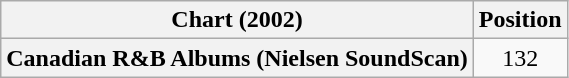<table class="wikitable plainrowheaders" style="text-align:center">
<tr>
<th scope="col">Chart (2002)</th>
<th scope="col">Position</th>
</tr>
<tr>
<th scope="row">Canadian R&B Albums (Nielsen SoundScan)</th>
<td>132</td>
</tr>
</table>
